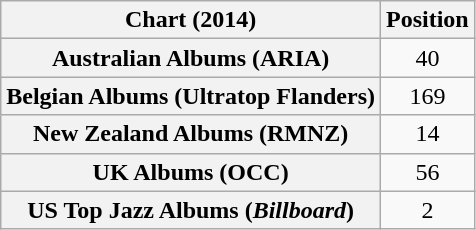<table class="wikitable plainrowheaders sortable" style="text-align:center">
<tr>
<th scope="col">Chart (2014)</th>
<th scope="col">Position</th>
</tr>
<tr>
<th scope="row">Australian Albums (ARIA)</th>
<td>40</td>
</tr>
<tr>
<th scope="row">Belgian Albums (Ultratop Flanders)</th>
<td>169</td>
</tr>
<tr>
<th scope="row">New Zealand Albums (RMNZ)</th>
<td>14</td>
</tr>
<tr>
<th scope="row">UK Albums (OCC)</th>
<td>56</td>
</tr>
<tr>
<th scope="row">US Top Jazz Albums (<em>Billboard</em>)</th>
<td>2</td>
</tr>
</table>
